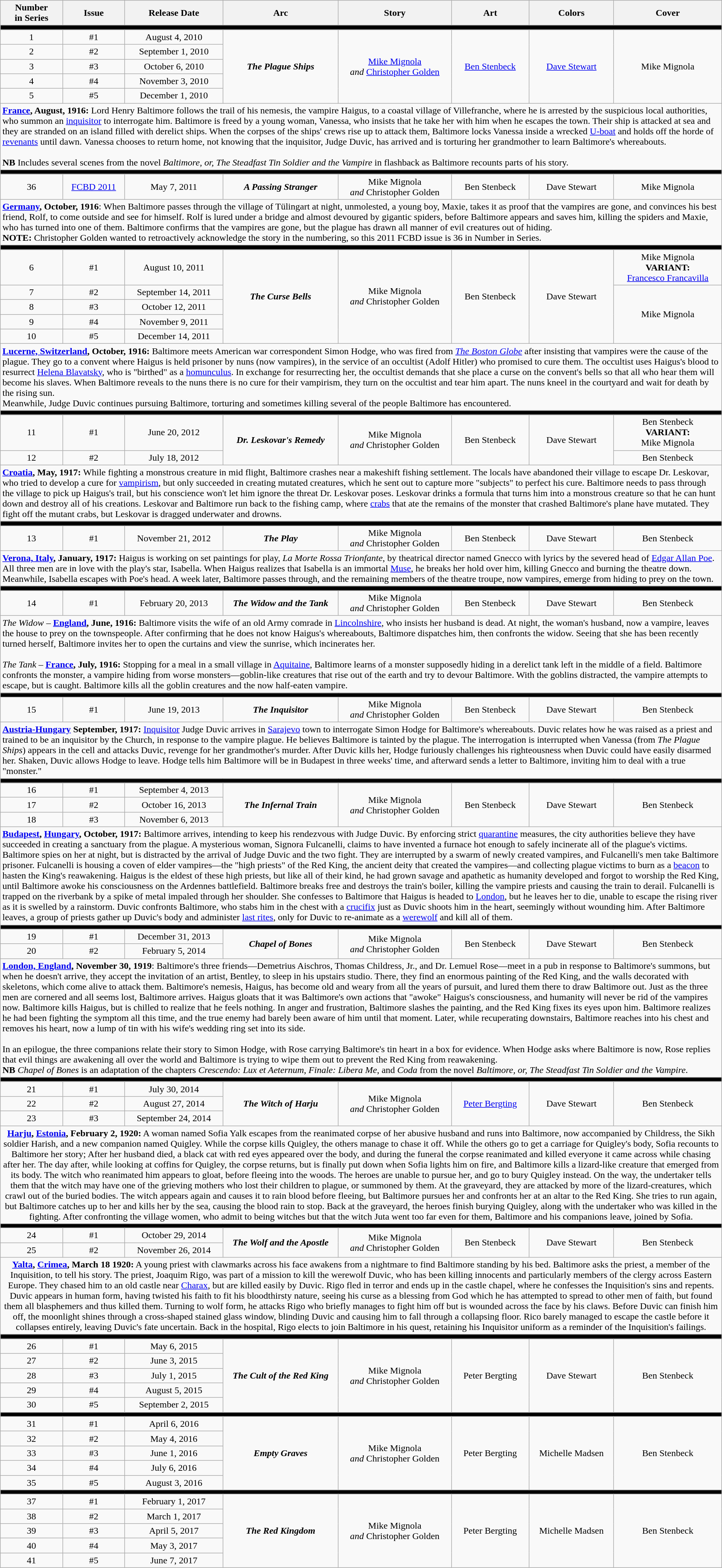<table class="wikitable" style="text-align: center">
<tr>
<th>Number<br>in Series</th>
<th>Issue</th>
<th>Release Date</th>
<th>Arc</th>
<th>Story</th>
<th>Art</th>
<th>Colors</th>
<th>Cover</th>
</tr>
<tr>
<td colspan=8 style=background:#000000></td>
</tr>
<tr>
<td>1</td>
<td>#1</td>
<td>August 4, 2010</td>
<td rowspan=5><strong><em>The Plague Ships</em></strong></td>
<td rowspan=5><a href='#'>Mike Mignola</a><br><em>and</em> <a href='#'>Christopher Golden</a></td>
<td rowspan=5><a href='#'>Ben Stenbeck</a></td>
<td rowspan=5><a href='#'>Dave Stewart</a></td>
<td rowspan=5>Mike Mignola</td>
</tr>
<tr>
<td>2</td>
<td>#2</td>
<td>September 1, 2010</td>
</tr>
<tr>
<td>3</td>
<td>#3</td>
<td>October 6, 2010</td>
</tr>
<tr>
<td>4</td>
<td>#4</td>
<td>November 3, 2010</td>
</tr>
<tr>
<td>5</td>
<td>#5</td>
<td>December 1, 2010</td>
</tr>
<tr>
<td colspan=8 align=left><strong><a href='#'>France</a>, August, 1916:</strong> Lord Henry Baltimore follows the trail of his nemesis, the vampire Haigus, to a coastal village of Villefranche, where he is arrested by the suspicious local authorities, who summon an <a href='#'>inquisitor</a> to interrogate him. Baltimore is freed by a young woman, Vanessa, who insists that he take her with him when he escapes the town. Their ship is attacked at sea and they are stranded on an island filled with derelict ships. When the corpses of the ships' crews rise up to attack them, Baltimore locks Vanessa inside a wrecked <a href='#'>U-boat</a> and holds off the horde of <a href='#'>revenants</a> until dawn. Vanessa chooses to return home, not knowing that the inquisitor, Judge Duvic, has arrived and is torturing her grandmother to learn Baltimore's whereabouts.<br><br><strong>NB</strong> Includes several scenes from the novel <em>Baltimore, or, The Steadfast Tin Soldier and the Vampire</em> in flashback as Baltimore recounts parts of his story.</td>
</tr>
<tr>
<td colspan=8 style=background:#000000></td>
</tr>
<tr>
<td>36</td>
<td><a href='#'>FCBD 2011</a></td>
<td>May 7, 2011</td>
<td><strong><em>A Passing Stranger</em></strong></td>
<td>Mike Mignola<br><em>and</em> Christopher Golden</td>
<td>Ben Stenbeck</td>
<td>Dave Stewart</td>
<td>Mike Mignola</td>
</tr>
<tr>
<td colspan=8 align=left><strong><a href='#'>Germany</a>, October, 1916</strong>: When Baltimore passes through the village of Tülingart at night, unmolested, a young boy, Maxie, takes it as proof that the vampires are gone, and convinces his best friend, Rolf, to come outside and see for himself. Rolf is lured under a bridge and almost devoured by gigantic spiders, before Baltimore appears and saves him, killing the spiders and Maxie, who has turned into one of them. Baltimore confirms that the vampires are gone, but the plague has drawn all manner of evil creatures out of hiding.<br><strong>NOTE:</strong> Christopher Golden wanted to retroactively acknowledge the story in the numbering, so this 2011 FCBD issue is 36 in Number in Series.</td>
</tr>
<tr>
<td colspan=8 style=background:#000000></td>
</tr>
<tr>
<td>6</td>
<td>#1</td>
<td>August 10, 2011</td>
<td rowspan=5><strong><em>The Curse Bells</em></strong></td>
<td rowspan=5>Mike Mignola<br><em>and</em> Christopher Golden</td>
<td rowspan=5>Ben Stenbeck</td>
<td rowspan=5>Dave Stewart</td>
<td>Mike Mignola<br><span><strong>VARIANT:</strong></span><br><a href='#'>Francesco Francavilla</a></td>
</tr>
<tr>
<td>7</td>
<td>#2</td>
<td>September 14, 2011</td>
<td rowspan=4>Mike Mignola</td>
</tr>
<tr>
<td>8</td>
<td>#3</td>
<td>October 12, 2011</td>
</tr>
<tr>
<td>9</td>
<td>#4</td>
<td>November 9, 2011</td>
</tr>
<tr>
<td>10</td>
<td>#5</td>
<td>December 14, 2011</td>
</tr>
<tr>
<td colspan=8 align=left><strong><a href='#'>Lucerne, Switzerland</a>, October, 1916:</strong> Baltimore meets American war correspondent Simon Hodge, who was fired from <em><a href='#'>The Boston Globe</a></em> after insisting that vampires were the cause of the plague. They go to a convent where Haigus is held prisoner by nuns (now vampires), in the service of an occultist (Adolf Hitler) who promised to cure them. The occultist uses Haigus's blood to resurrect <a href='#'>Helena Blavatsky</a>, who is "birthed" as a <a href='#'>homunculus</a>. In exchange for resurrecting her, the occultist demands that she place a curse on the convent's bells so that all who hear them will become his slaves. When Baltimore reveals to the nuns there is no cure for their vampirism, they turn on the occultist and tear him apart. The nuns kneel in the courtyard and wait for death by the rising sun.<br>Meanwhile, Judge Duvic continues pursuing Baltimore, torturing and sometimes killing several of the people Baltimore has encountered.</td>
</tr>
<tr>
<td colspan=8 style=background:#000000></td>
</tr>
<tr>
<td>11</td>
<td>#1</td>
<td>June 20, 2012</td>
<td rowspan=2><strong><em>Dr. Leskovar's Remedy</em></strong></td>
<td rowspan=2>Mike Mignola<br><em>and</em> Christopher Golden</td>
<td rowspan=2>Ben Stenbeck</td>
<td rowspan=2>Dave Stewart</td>
<td>Ben Stenbeck<br><span><strong>VARIANT:</strong></span><br>Mike Mignola</td>
</tr>
<tr>
<td>12</td>
<td>#2</td>
<td>July 18, 2012</td>
<td>Ben Stenbeck</td>
</tr>
<tr>
<td colspan=8 align=left><strong><a href='#'>Croatia</a>, May, 1917:</strong> While fighting a monstrous creature in mid flight, Baltimore crashes near a makeshift fishing settlement. The locals have abandoned their village to escape Dr. Leskovar, who tried to develop a cure for <a href='#'>vampirism</a>, but only succeeded in creating mutated creatures, which he sent out to capture more "subjects" to perfect his cure. Baltimore needs to pass through the village to pick up Haigus's trail, but his conscience won't let him ignore the threat Dr. Leskovar poses. Leskovar drinks a formula that turns him into a monstrous creature so that he can hunt down and destroy all of his creations. Leskovar and Baltimore run back to the fishing camp, where <a href='#'>crabs</a> that ate the remains of the monster that crashed Baltimore's plane have mutated. They fight off the mutant crabs, but Leskovar is dragged underwater and drowns.</td>
</tr>
<tr>
<td colspan=8 style=background:#000000></td>
</tr>
<tr>
<td>13</td>
<td>#1</td>
<td>November 21, 2012</td>
<td><strong><em>The Play</em></strong></td>
<td>Mike Mignola<br><em>and</em> Christopher Golden</td>
<td>Ben Stenbeck</td>
<td>Dave Stewart</td>
<td>Ben Stenbeck</td>
</tr>
<tr>
<td colspan=8 align=left><strong><a href='#'>Verona, Italy</a>, January, 1917:</strong> Haigus is working on set paintings for play, <em>La Morte Rossa Trionfante</em>, by theatrical director named Gnecco with lyrics by the severed head of <a href='#'>Edgar Allan Poe</a>. All three men are in love with the play's star, Isabella. When Haigus realizes that Isabella is an immortal <a href='#'>Muse</a>, he breaks her hold over him, killing Gnecco and burning the theatre down. Meanwhile, Isabella escapes with Poe's head. A week later, Baltimore passes through, and the remaining members of the theatre troupe, now vampires, emerge from hiding to prey on the town.</td>
</tr>
<tr>
<td colspan=8 style=background:#000000></td>
</tr>
<tr>
<td>14</td>
<td>#1</td>
<td>February 20, 2013</td>
<td><strong><em>The Widow and the Tank</em></strong></td>
<td>Mike Mignola<br><em>and</em> Christopher Golden</td>
<td>Ben Stenbeck</td>
<td>Dave Stewart</td>
<td>Ben Stenbeck</td>
</tr>
<tr>
<td colspan=8 align=left><em>The Widow</em> – <strong><a href='#'>England</a>, June, 1916:</strong> Baltimore visits the wife of an old Army comrade in <a href='#'>Lincolnshire</a>, who insists her husband is dead. At night, the woman's husband, now a vampire, leaves the house to prey on the townspeople. After confirming that he does not know Haigus's whereabouts, Baltimore dispatches him, then confronts the widow. Seeing that she has been recently turned herself, Baltimore invites her to open the curtains and view the sunrise, which incinerates her.<br><br><em>The Tank</em> – <strong><a href='#'>France</a>, July, 1916:</strong> Stopping for a meal in a small village in <a href='#'>Aquitaine</a>, Baltimore learns of a monster supposedly hiding in a derelict tank left in the middle of a field. Baltimore confronts the monster, a vampire hiding from worse monsters—goblin-like creatures that rise out of the earth and try to devour Baltimore. With the goblins distracted, the vampire attempts to escape, but is caught. Baltimore kills all the goblin creatures and the now half-eaten vampire.</td>
</tr>
<tr>
<td colspan=8 style=background:#000000></td>
</tr>
<tr>
<td>15</td>
<td>#1</td>
<td>June 19, 2013</td>
<td><strong><em>The Inquisitor</em></strong></td>
<td>Mike Mignola<br><em>and</em> Christopher Golden</td>
<td>Ben Stenbeck</td>
<td>Dave Stewart</td>
<td>Ben Stenbeck</td>
</tr>
<tr>
<td colspan=8 align=left><strong><a href='#'>Austria-Hungary</a> September, 1917:</strong> <a href='#'>Inquisitor</a> Judge Duvic arrives in <a href='#'>Sarajevo</a> town to interrogate Simon Hodge for Baltimore's whereabouts. Duvic relates how he was raised as a priest and trained to be an inquisitor by the Church, in response to the vampire plague. He believes Baltimore is tainted by the plague. The interrogation is interrupted when Vanessa (from <em>The Plague Ships</em>) appears in the cell and attacks Duvic, revenge for her grandmother's murder. After Duvic kills her, Hodge furiously challenges his righteousness when Duvic could have easily disarmed her. Shaken, Duvic allows Hodge to leave. Hodge tells him Baltimore will be in Budapest in three weeks' time, and afterward sends a letter to Baltimore, inviting him to deal with a true "monster."</td>
</tr>
<tr>
<td colspan=8 style=background:#000000></td>
</tr>
<tr>
<td>16</td>
<td>#1</td>
<td>September 4, 2013</td>
<td rowspan=3><strong><em>The Infernal Train</em></strong></td>
<td rowspan=3>Mike Mignola<br><em>and</em> Christopher Golden</td>
<td rowspan=3>Ben Stenbeck</td>
<td rowspan=3>Dave Stewart</td>
<td rowspan=3>Ben Stenbeck</td>
</tr>
<tr>
<td>17</td>
<td>#2</td>
<td>October 16, 2013</td>
</tr>
<tr>
<td>18</td>
<td>#3</td>
<td>November 6, 2013</td>
</tr>
<tr>
<td colspan=8 align=left><strong><a href='#'>Budapest</a>, <a href='#'>Hungary</a>, October, 1917:</strong> Baltimore arrives, intending to keep his rendezvous with Judge Duvic. By enforcing strict <a href='#'>quarantine</a> measures, the city authorities believe they have succeeded in creating a sanctuary from the plague. A mysterious woman, Signora Fulcanelli, claims to have invented a furnace hot enough to safely incinerate all of the plague's victims. Baltimore spies on her at night, but is distracted by the arrival of Judge Duvic and the two fight. They are interrupted by a swarm of newly created vampires, and Fulcanelli's men take Baltimore prisoner. Fulcanelli is housing a coven of elder vampires—the "high priests" of the Red King, the ancient deity that created the vampires—and collecting plague victims to burn as a <a href='#'>beacon</a> to hasten the King's reawakening. Haigus is the eldest of these high priests, but like all of their kind, he had grown savage and apathetic as humanity developed and forgot to worship the Red King, until Baltimore awoke his consciousness on the Ardennes battlefield. Baltimore breaks free and destroys the train's boiler, killing the vampire priests and causing the train to derail. Fulcanelli is trapped on the riverbank by a spike of metal impaled through her shoulder. She confesses to Baltimore that Haigus is headed to <a href='#'>London</a>, but he leaves her to die, unable to escape the rising river as it is swelled by a rainstorm. Duvic confronts Baltimore, who stabs him in the chest with a <a href='#'>crucifix</a> just as Duvic shoots him in the heart, seemingly without wounding him. After Baltimore leaves, a group of priests gather up Duvic's body and administer <a href='#'>last rites</a>, only for Duvic to re-animate as a <a href='#'>werewolf</a> and kill all of them.</td>
</tr>
<tr>
<td colspan=8 style=background:#000000></td>
</tr>
<tr>
<td>19</td>
<td>#1</td>
<td>December 31, 2013</td>
<td rowspan=2><strong><em>Chapel of Bones</em></strong></td>
<td rowspan=2>Mike Mignola<br><em>and</em> Christopher Golden</td>
<td rowspan=2>Ben Stenbeck</td>
<td rowspan=2>Dave Stewart</td>
<td rowspan=2>Ben Stenbeck</td>
</tr>
<tr>
<td>20</td>
<td>#2</td>
<td>February 5, 2014</td>
</tr>
<tr>
<td colspan=8 align=left><strong><a href='#'>London, England</a>, November 30, 1919</strong>: Baltimore's three friends—Demetrius Aischros, Thomas Childress, Jr., and Dr. Lemuel Rose—meet in a pub in response to Baltimore's summons, but when he doesn't arrive, they accept the invitation of an artist, Bentley, to sleep in his upstairs studio. There, they find an enormous painting of the Red King, and the walls decorated with skeletons, which come alive to attack them. Baltimore's nemesis, Haigus, has become old and weary from all the years of pursuit, and lured them there to draw Baltimore out. Just as the three men are cornered and all seems lost, Baltimore arrives. Haigus gloats that it was Baltimore's own actions that "awoke" Haigus's consciousness, and humanity will never be rid of the vampires now. Baltimore kills Haigus, but is chilled to realize that he feels nothing. In anger and frustration, Baltimore slashes the painting, and the Red King fixes its eyes upon him. Baltimore realizes he had been fighting the symptom all this time, and the true enemy had barely been aware of him until that moment. Later, while recuperating downstairs, Baltimore reaches into his chest and removes his heart, now a lump of tin with his wife's wedding ring set into its side.<br><br>In an epilogue, the three companions relate their story to Simon Hodge, with Rose carrying Baltimore's tin heart in a box for evidence. When Hodge asks where Baltimore is now, Rose replies that evil things are awakening all over the world and Baltimore is trying to wipe them out to prevent the Red King from reawakening.<br>
<strong>NB</strong> <em>Chapel of Bones</em> is an adaptation of the chapters <em>Crescendo: Lux et Aeternum</em>, <em>Finale: Libera Me</em>, and <em>Coda</em> from the novel <em>Baltimore, or, The Steadfast Tin Soldier and the Vampire</em>.</td>
</tr>
<tr>
<td colspan=8 style=background:#000000></td>
</tr>
<tr>
<td>21</td>
<td>#1</td>
<td>July 30, 2014</td>
<td rowspan=3><strong><em>The Witch of Harju</em></strong></td>
<td rowspan=3>Mike Mignola<br><em>and</em> Christopher Golden</td>
<td rowspan=3><a href='#'>Peter Bergting</a></td>
<td rowspan=3>Dave Stewart</td>
<td rowspan=3>Ben Stenbeck</td>
</tr>
<tr>
<td>22</td>
<td>#2</td>
<td>August 27, 2014</td>
</tr>
<tr>
<td>23</td>
<td>#3</td>
<td>September 24, 2014</td>
</tr>
<tr>
<td colspan="8"><strong><a href='#'>Harju</a>, <a href='#'>Estonia</a>, February 2, 1920:</strong> A woman named Sofia Yalk escapes from the reanimated corpse of her abusive husband and runs into Baltimore, now accompanied by Childress, the Sikh soldier Harish, and a new companion named Quigley. While the corpse kills Quigley, the others manage to chase it off. While the others go to get a carriage for Quigley's body, Sofia recounts to Baltimore her story; After her husband died, a black cat with red eyes appeared over the body, and during the funeral the corpse reanimated and killed everyone it came across while chasing after her. The day after, while looking at coffins for Quigley, the corpse returns, but is finally put down when Sofia lights him on fire, and Baltimore kills a lizard-like creature that emerged from its body. The witch who reanimated him appears to gloat, before fleeing into the woods. The heroes are unable to pursue her, and go to bury Quigley instead. On the way, the undertaker tells them that the witch may have one of the grieving mothers who lost their children to plague, or summoned by them. At the graveyard, they are attacked by more of the lizard-creatures, which crawl out of the buried bodies. The witch appears again and causes it to rain blood before fleeing, but Baltimore pursues her and confronts her at an altar to the Red King. She tries to run again, but Baltimore catches up to her and kills her by the sea, causing the blood rain to stop. Back at the graveyard, the heroes finish burying Quigley, along with the undertaker who was killed in the fighting. After confronting the village women, who admit to being witches but that the witch Juta went too far even for them, Baltimore and his companions leave, joined by Sofia.</td>
</tr>
<tr>
<td colspan=8 style=background:#000000></td>
</tr>
<tr>
<td>24</td>
<td>#1</td>
<td>October 29, 2014</td>
<td rowspan=2><strong><em>The Wolf and the Apostle</em></strong></td>
<td rowspan=2>Mike Mignola<br><em>and</em> Christopher Golden</td>
<td rowspan=2>Ben Stenbeck</td>
<td rowspan=2>Dave Stewart</td>
<td rowspan=2>Ben Stenbeck</td>
</tr>
<tr>
<td>25</td>
<td>#2</td>
<td>November 26, 2014</td>
</tr>
<tr>
<td colspan="8"><strong><a href='#'>Yalta</a>, <a href='#'>Crimea</a>, March 18 1920:</strong> A young priest with clawmarks across his face awakens from a nightmare to find Baltimore standing by his bed. Baltimore asks the priest, a member of the Inquisition, to tell his story. The priest, Joaquim Rigo, was part of a mission to kill the werewolf Duvic, who has been killing innocents and particularly members of the clergy across Eastern Europe. They chased him to an old castle near <a href='#'>Charax</a>, but are killed easily by Duvic. Rigo fled in terror and ends up in the castle chapel, where he confesses the Inquisition's sins and repents. Duvic appears in human form, having twisted his faith to fit his bloodthirsty nature, seeing his curse as a blessing from God which he has attempted to spread to other men of faith, but found them all blasphemers and thus killed them. Turning to wolf form, he attacks Rigo who briefly manages to fight him off but is wounded across the face by his claws. Before Duvic can finish him off, the moonlight shines through a cross-shaped stained glass window, blinding Duvic and causing him to fall through a collapsing floor. Rico barely managed to escape the castle before it collapses entirely, leaving Duvic's fate uncertain. Back in the hospital, Rigo elects to join Baltimore in his quest, retaining his Inquisitor uniform as a reminder of the Inquisition's failings.</td>
</tr>
<tr>
<td colspan=8 style=background:#000000></td>
</tr>
<tr>
<td>26</td>
<td>#1</td>
<td>May 6, 2015</td>
<td rowspan=5><strong><em>The Cult of the Red King</em></strong></td>
<td rowspan=5>Mike Mignola<br><em>and</em> Christopher Golden</td>
<td rowspan=5>Peter Bergting</td>
<td rowspan=5>Dave Stewart</td>
<td rowspan=5>Ben Stenbeck</td>
</tr>
<tr>
<td>27</td>
<td>#2</td>
<td>June 3, 2015</td>
</tr>
<tr>
<td>28</td>
<td>#3</td>
<td>July 1, 2015</td>
</tr>
<tr>
<td>29</td>
<td>#4</td>
<td>August 5, 2015</td>
</tr>
<tr>
<td>30</td>
<td>#5</td>
<td>September 2, 2015</td>
</tr>
<tr>
<td colspan=8 style=background:#000000></td>
</tr>
<tr>
<td>31</td>
<td>#1</td>
<td>April 6, 2016</td>
<td rowspan=5><strong><em>Empty Graves</em></strong></td>
<td rowspan=5>Mike Mignola<br><em>and</em> Christopher Golden</td>
<td rowspan=5>Peter Bergting</td>
<td rowspan=5>Michelle Madsen</td>
<td rowspan=5>Ben Stenbeck</td>
</tr>
<tr>
<td>32</td>
<td>#2</td>
<td>May 4, 2016</td>
</tr>
<tr>
<td>33</td>
<td>#3</td>
<td>June 1, 2016</td>
</tr>
<tr>
<td>34</td>
<td>#4</td>
<td>July 6, 2016</td>
</tr>
<tr>
<td>35</td>
<td>#5</td>
<td>August 3, 2016</td>
</tr>
<tr>
<td colspan=8 style=background:#000000></td>
</tr>
<tr>
<td>37</td>
<td>#1</td>
<td>February 1, 2017</td>
<td rowspan=5><strong><em>The Red Kingdom</em></strong></td>
<td rowspan=5>Mike Mignola<br><em>and</em> Christopher Golden</td>
<td rowspan=5>Peter Bergting</td>
<td rowspan=5>Michelle Madsen</td>
<td rowspan=5>Ben Stenbeck</td>
</tr>
<tr>
<td>38</td>
<td>#2</td>
<td>March 1, 2017</td>
</tr>
<tr>
<td>39</td>
<td>#3</td>
<td>April 5, 2017</td>
</tr>
<tr>
<td>40</td>
<td>#4</td>
<td>May 3, 2017</td>
</tr>
<tr>
<td>41</td>
<td>#5</td>
<td>June 7, 2017</td>
</tr>
</table>
